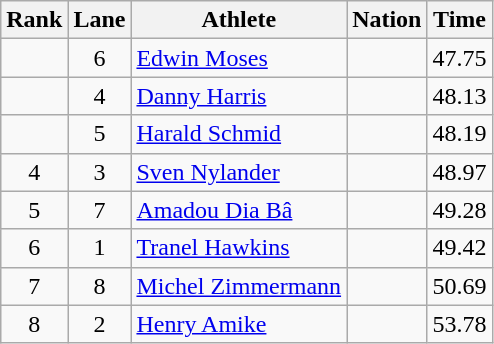<table class="wikitable sortable" style="text-align:center">
<tr>
<th>Rank</th>
<th>Lane</th>
<th>Athlete</th>
<th>Nation</th>
<th>Time</th>
</tr>
<tr>
<td></td>
<td>6</td>
<td align=left><a href='#'>Edwin Moses</a></td>
<td align=left></td>
<td>47.75</td>
</tr>
<tr>
<td></td>
<td>4</td>
<td align=left><a href='#'>Danny Harris</a></td>
<td align=left></td>
<td>48.13</td>
</tr>
<tr>
<td></td>
<td>5</td>
<td align=left><a href='#'>Harald Schmid</a></td>
<td align=left></td>
<td>48.19</td>
</tr>
<tr>
<td>4</td>
<td>3</td>
<td align=left><a href='#'>Sven Nylander</a></td>
<td align=left></td>
<td>48.97</td>
</tr>
<tr>
<td>5</td>
<td>7</td>
<td align=left><a href='#'>Amadou Dia Bâ</a></td>
<td align=left></td>
<td>49.28</td>
</tr>
<tr>
<td>6</td>
<td>1</td>
<td align=left><a href='#'>Tranel Hawkins</a></td>
<td align=left></td>
<td>49.42</td>
</tr>
<tr>
<td>7</td>
<td>8</td>
<td align=left><a href='#'>Michel Zimmermann</a></td>
<td align=left></td>
<td>50.69</td>
</tr>
<tr>
<td>8</td>
<td>2</td>
<td align=left><a href='#'>Henry Amike</a></td>
<td align=left></td>
<td>53.78</td>
</tr>
</table>
